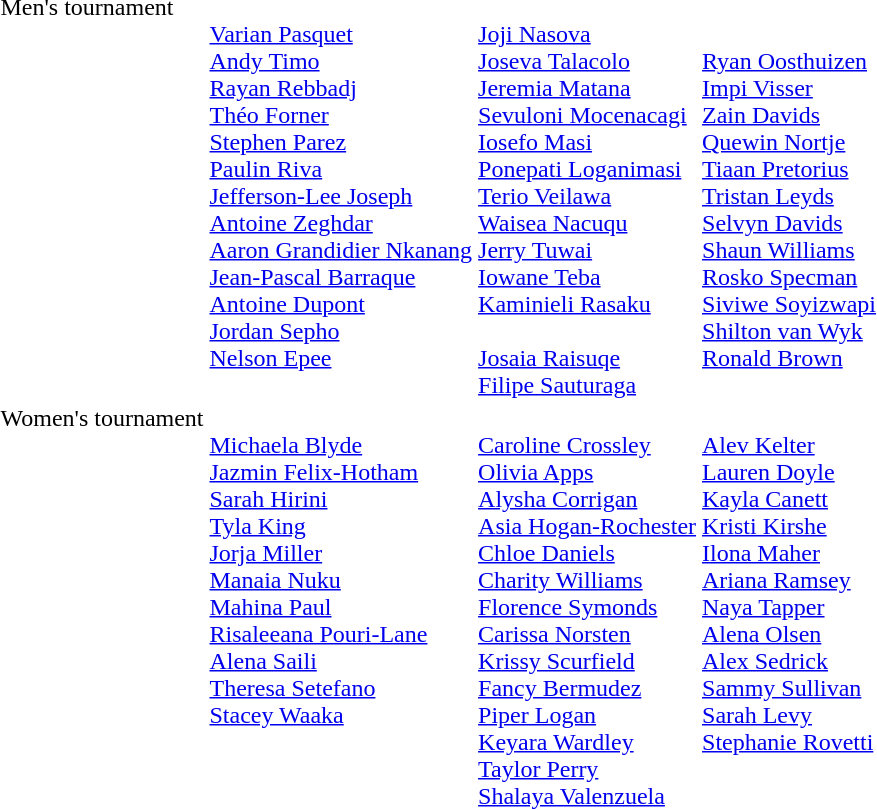<table>
<tr valign="top">
<td>Men's tournament<br></td>
<td><br><a href='#'>Varian Pasquet</a><br><a href='#'>Andy Timo</a><br><a href='#'>Rayan Rebbadj</a><br><a href='#'>Théo Forner</a><br><a href='#'>Stephen Parez</a><br><a href='#'>Paulin Riva</a><br><a href='#'>Jefferson-Lee Joseph</a><br><a href='#'>Antoine Zeghdar</a><br><a href='#'>Aaron Grandidier Nkanang</a><br><a href='#'>Jean-Pascal Barraque</a><br><a href='#'>Antoine Dupont</a><br><a href='#'>Jordan Sepho</a><br><a href='#'>Nelson Epee</a></td>
<td><br><a href='#'>Joji Nasova</a><br><a href='#'>Joseva Talacolo</a><br><a href='#'>Jeremia Matana</a><br><a href='#'>Sevuloni Mocenacagi</a><br><a href='#'>Iosefo Masi</a><br><a href='#'>Ponepati Loganimasi</a><br><a href='#'>Terio Veilawa</a><br><a href='#'>Waisea Nacuqu</a><br><a href='#'>Jerry Tuwai</a><br><a href='#'>Iowane Teba</a><br><a href='#'>Kaminieli Rasaku</a><br><br><a href='#'>Josaia Raisuqe</a><br><a href='#'>Filipe Sauturaga</a></td>
<td><br><br><a href='#'>Ryan Oosthuizen</a><br><a href='#'>Impi Visser</a><br><a href='#'>Zain Davids</a><br><a href='#'>Quewin Nortje</a><br><a href='#'>Tiaan Pretorius</a><br><a href='#'>Tristan Leyds</a><br><a href='#'>Selvyn Davids</a><br><a href='#'>Shaun Williams</a><br><a href='#'>Rosko Specman</a><br><a href='#'>Siviwe Soyizwapi</a><br><a href='#'>Shilton van Wyk</a><br><a href='#'>Ronald Brown</a></td>
</tr>
<tr valign="top">
<td>Women's tournament<br></td>
<td><br><a href='#'>Michaela Blyde</a><br><a href='#'>Jazmin Felix-Hotham</a><br><a href='#'>Sarah Hirini</a><br><a href='#'>Tyla King</a><br><a href='#'>Jorja Miller</a><br><a href='#'>Manaia Nuku</a><br><a href='#'>Mahina Paul</a><br><a href='#'>Risaleeana Pouri-Lane</a><br><a href='#'>Alena Saili</a><br><a href='#'>Theresa Setefano</a><br><a href='#'>Stacey Waaka</a><br></td>
<td><br><a href='#'>Caroline Crossley</a><br><a href='#'>Olivia Apps</a><br><a href='#'>Alysha Corrigan</a><br><a href='#'>Asia Hogan-Rochester</a><br><a href='#'>Chloe Daniels</a><br><a href='#'>Charity Williams</a><br><a href='#'>Florence Symonds</a><br><a href='#'>Carissa Norsten</a><br><a href='#'>Krissy Scurfield</a><br><a href='#'>Fancy Bermudez</a><br><a href='#'>Piper Logan</a><br><a href='#'>Keyara Wardley</a><br><a href='#'>Taylor Perry</a><br><a href='#'>Shalaya Valenzuela</a></td>
<td><br><a href='#'>Alev Kelter</a><br><a href='#'>Lauren Doyle</a><br><a href='#'>Kayla Canett</a><br><a href='#'>Kristi Kirshe</a><br><a href='#'>Ilona Maher</a><br><a href='#'>Ariana Ramsey</a> <br><a href='#'>Naya Tapper</a><br><a href='#'>Alena Olsen</a><br><a href='#'>Alex Sedrick</a><br><a href='#'>Sammy Sullivan</a><br><a href='#'>Sarah Levy</a><br><a href='#'>Stephanie Rovetti</a></td>
</tr>
</table>
